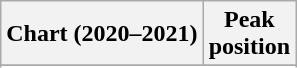<table class="wikitable sortable plainrowheaders" style="text-align:center">
<tr>
<th scope="col">Chart (2020–2021)</th>
<th scope="col">Peak<br>position</th>
</tr>
<tr>
</tr>
<tr>
</tr>
<tr>
</tr>
</table>
